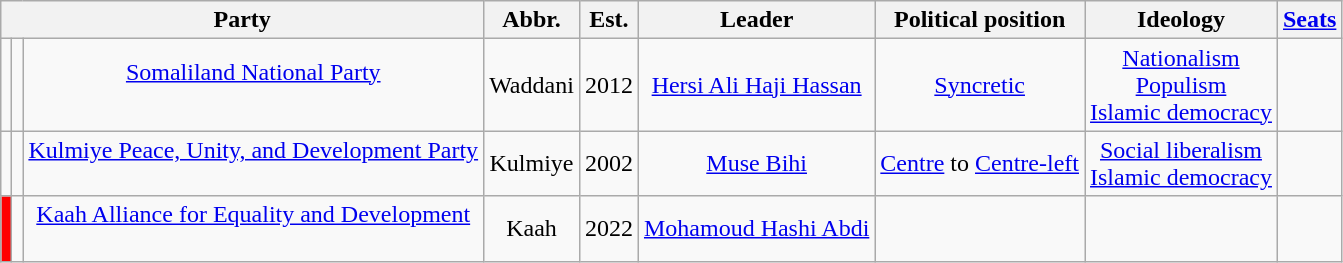<table class="wikitable" style=text-align:center>
<tr>
<th colspan=3>Party</th>
<th>Abbr.</th>
<th>Est.</th>
<th>Leader</th>
<th>Political position</th>
<th>Ideology</th>
<th><a href='#'>Seats</a></th>
</tr>
<tr>
<td bgcolor=></td>
<td></td>
<td><a href='#'>Somaliland National Party</a><small><br><br></small></td>
<td>Waddani</td>
<td>2012</td>
<td><a href='#'>Hersi Ali Haji Hassan</a></td>
<td><a href='#'>Syncretic</a></td>
<td><a href='#'>Nationalism</a><br><a href='#'>Populism</a><br><a href='#'>Islamic democracy</a></td>
<td></td>
</tr>
<tr>
<td bgcolor=></td>
<td></td>
<td><a href='#'>Kulmiye Peace, Unity, and Development Party</a><small><br><br></small></td>
<td>Kulmiye</td>
<td>2002</td>
<td><a href='#'>Muse Bihi</a></td>
<td><a href='#'>Centre</a> to <a href='#'>Centre-left</a></td>
<td><a href='#'>Social liberalism</a><br><a href='#'>Islamic democracy</a></td>
<td></td>
</tr>
<tr>
<td bgcolor= red></td>
<td></td>
<td><a href='#'>Kaah Alliance for Equality and Development </a><small><br><br></small></td>
<td>Kaah</td>
<td>2022</td>
<td><a href='#'>Mohamoud Hashi Abdi</a></td>
<td></td>
<td></td>
<td></td>
</tr>
</table>
